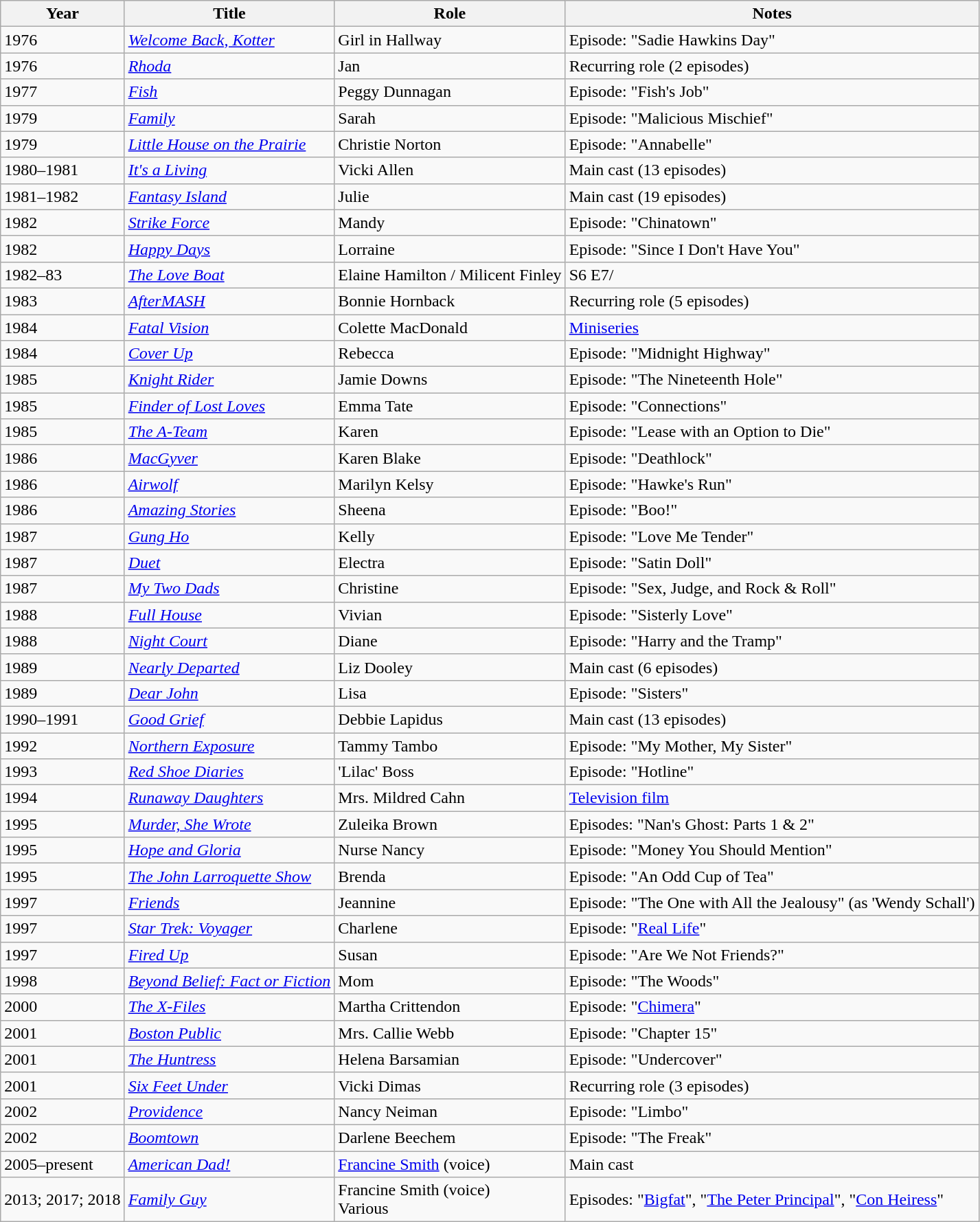<table class="wikitable sortable">
<tr>
<th>Year</th>
<th>Title</th>
<th>Role</th>
<th class="unsortable">Notes</th>
</tr>
<tr>
<td>1976</td>
<td><em><a href='#'>Welcome Back, Kotter</a></em></td>
<td>Girl in Hallway</td>
<td>Episode: "Sadie Hawkins Day"</td>
</tr>
<tr>
<td>1976</td>
<td><em><a href='#'>Rhoda</a></em></td>
<td>Jan</td>
<td>Recurring role (2 episodes)</td>
</tr>
<tr>
<td>1977</td>
<td><em><a href='#'>Fish</a></em></td>
<td>Peggy Dunnagan</td>
<td>Episode: "Fish's Job"</td>
</tr>
<tr>
<td>1979</td>
<td><em><a href='#'>Family</a></em></td>
<td>Sarah</td>
<td>Episode: "Malicious Mischief"</td>
</tr>
<tr>
<td>1979</td>
<td><em><a href='#'>Little House on the Prairie</a></em></td>
<td>Christie Norton</td>
<td>Episode: "Annabelle"</td>
</tr>
<tr>
<td>1980–1981</td>
<td><em><a href='#'>It's a Living</a></em></td>
<td>Vicki Allen</td>
<td>Main cast (13 episodes)</td>
</tr>
<tr>
<td>1981–1982</td>
<td><em><a href='#'>Fantasy Island</a></em></td>
<td>Julie</td>
<td>Main cast (19 episodes)</td>
</tr>
<tr>
<td>1982</td>
<td><em><a href='#'>Strike Force</a></em></td>
<td>Mandy</td>
<td>Episode: "Chinatown"</td>
</tr>
<tr>
<td>1982</td>
<td><em><a href='#'>Happy Days</a></em></td>
<td>Lorraine</td>
<td>Episode: "Since I Don't Have You"</td>
</tr>
<tr>
<td>1982–83</td>
<td><em><a href='#'>The Love Boat</a></em></td>
<td>Elaine Hamilton / Milicent Finley</td>
<td>S6 E7/</td>
</tr>
<tr>
<td>1983</td>
<td><em><a href='#'>AfterMASH</a></em></td>
<td>Bonnie Hornback</td>
<td>Recurring role (5 episodes)</td>
</tr>
<tr>
<td>1984</td>
<td><em><a href='#'>Fatal Vision</a></em></td>
<td>Colette MacDonald</td>
<td><a href='#'>Miniseries</a></td>
</tr>
<tr>
<td>1984</td>
<td><em><a href='#'>Cover Up</a></em></td>
<td>Rebecca</td>
<td>Episode: "Midnight Highway"</td>
</tr>
<tr>
<td>1985</td>
<td><em><a href='#'>Knight Rider</a></em></td>
<td>Jamie Downs</td>
<td>Episode: "The Nineteenth Hole"</td>
</tr>
<tr>
<td>1985</td>
<td><em><a href='#'>Finder of Lost Loves</a></em></td>
<td>Emma Tate</td>
<td>Episode: "Connections"</td>
</tr>
<tr>
<td>1985</td>
<td><em><a href='#'>The A-Team</a></em></td>
<td>Karen</td>
<td>Episode: "Lease with an Option to Die"</td>
</tr>
<tr>
<td>1986</td>
<td><em><a href='#'>MacGyver</a></em></td>
<td>Karen Blake</td>
<td>Episode: "Deathlock"</td>
</tr>
<tr>
<td>1986</td>
<td><em><a href='#'>Airwolf</a></em></td>
<td>Marilyn Kelsy</td>
<td>Episode: "Hawke's Run"</td>
</tr>
<tr>
<td>1986</td>
<td><em><a href='#'>Amazing Stories</a></em></td>
<td>Sheena</td>
<td>Episode: "Boo!"</td>
</tr>
<tr>
<td>1987</td>
<td><em><a href='#'>Gung Ho</a></em></td>
<td>Kelly</td>
<td>Episode: "Love Me Tender"</td>
</tr>
<tr>
<td>1987</td>
<td><em><a href='#'>Duet</a></em></td>
<td>Electra</td>
<td>Episode: "Satin Doll"</td>
</tr>
<tr>
<td>1987</td>
<td><em><a href='#'>My Two Dads</a></em></td>
<td>Christine</td>
<td>Episode: "Sex, Judge, and Rock & Roll"</td>
</tr>
<tr>
<td>1988</td>
<td><em><a href='#'>Full House</a></em></td>
<td>Vivian</td>
<td>Episode: "Sisterly Love"</td>
</tr>
<tr>
<td>1988</td>
<td><em><a href='#'>Night Court</a></em></td>
<td>Diane</td>
<td>Episode: "Harry and the Tramp"</td>
</tr>
<tr>
<td>1989</td>
<td><em><a href='#'>Nearly Departed</a></em></td>
<td>Liz Dooley</td>
<td>Main cast (6 episodes)</td>
</tr>
<tr>
<td>1989</td>
<td><em><a href='#'>Dear John</a></em></td>
<td>Lisa</td>
<td>Episode: "Sisters"</td>
</tr>
<tr>
<td>1990–1991</td>
<td><em><a href='#'>Good Grief</a></em></td>
<td>Debbie Lapidus</td>
<td>Main cast (13 episodes)</td>
</tr>
<tr>
<td>1992</td>
<td><em><a href='#'>Northern Exposure</a></em></td>
<td>Tammy Tambo</td>
<td>Episode: "My Mother, My Sister"</td>
</tr>
<tr>
<td>1993</td>
<td><em><a href='#'>Red Shoe Diaries</a></em></td>
<td>'Lilac' Boss</td>
<td>Episode: "Hotline"</td>
</tr>
<tr>
<td>1994</td>
<td><em><a href='#'>Runaway Daughters</a></em></td>
<td>Mrs. Mildred Cahn</td>
<td><a href='#'>Television film</a></td>
</tr>
<tr>
<td>1995</td>
<td><em><a href='#'>Murder, She Wrote</a></em></td>
<td>Zuleika Brown</td>
<td>Episodes: "Nan's Ghost: Parts 1 & 2"</td>
</tr>
<tr>
<td>1995</td>
<td><em><a href='#'>Hope and Gloria</a></em></td>
<td>Nurse Nancy</td>
<td>Episode: "Money You Should Mention"</td>
</tr>
<tr>
<td>1995</td>
<td><em><a href='#'>The John Larroquette Show</a></em></td>
<td>Brenda</td>
<td>Episode: "An Odd Cup of Tea"</td>
</tr>
<tr>
<td>1997</td>
<td><em><a href='#'>Friends</a></em></td>
<td>Jeannine</td>
<td>Episode: "The One with All the Jealousy" (as 'Wendy Schall')</td>
</tr>
<tr>
<td>1997</td>
<td><em><a href='#'>Star Trek: Voyager</a></em></td>
<td>Charlene</td>
<td>Episode: "<a href='#'>Real Life</a>"</td>
</tr>
<tr>
<td>1997</td>
<td><em><a href='#'>Fired Up</a></em></td>
<td>Susan</td>
<td>Episode: "Are We Not Friends?"</td>
</tr>
<tr>
<td>1998</td>
<td><em><a href='#'>Beyond Belief: Fact or Fiction</a></em></td>
<td>Mom</td>
<td>Episode: "The Woods"</td>
</tr>
<tr>
<td>2000</td>
<td><em><a href='#'>The X-Files</a></em></td>
<td>Martha Crittendon</td>
<td>Episode: "<a href='#'>Chimera</a>"</td>
</tr>
<tr>
<td>2001</td>
<td><em><a href='#'>Boston Public</a></em></td>
<td>Mrs. Callie Webb</td>
<td>Episode: "Chapter 15"</td>
</tr>
<tr>
<td>2001</td>
<td><em><a href='#'>The Huntress</a></em></td>
<td>Helena Barsamian</td>
<td>Episode: "Undercover"</td>
</tr>
<tr>
<td>2001</td>
<td><em><a href='#'>Six Feet Under</a></em></td>
<td>Vicki Dimas</td>
<td>Recurring role (3 episodes)</td>
</tr>
<tr>
<td>2002</td>
<td><em><a href='#'>Providence</a></em></td>
<td>Nancy Neiman</td>
<td>Episode: "Limbo"</td>
</tr>
<tr>
<td>2002</td>
<td><em><a href='#'>Boomtown</a></em></td>
<td>Darlene Beechem</td>
<td>Episode: "The Freak"</td>
</tr>
<tr>
<td>2005–present</td>
<td><em><a href='#'>American Dad!</a></em></td>
<td><a href='#'>Francine Smith</a> (voice)</td>
<td>Main cast</td>
</tr>
<tr>
<td>2013; 2017; 2018</td>
<td><em><a href='#'>Family Guy</a></em></td>
<td>Francine Smith (voice)<br>Various</td>
<td>Episodes: "<a href='#'>Bigfat</a>", "<a href='#'>The Peter Principal</a>", "<a href='#'>Con Heiress</a>"</td>
</tr>
</table>
